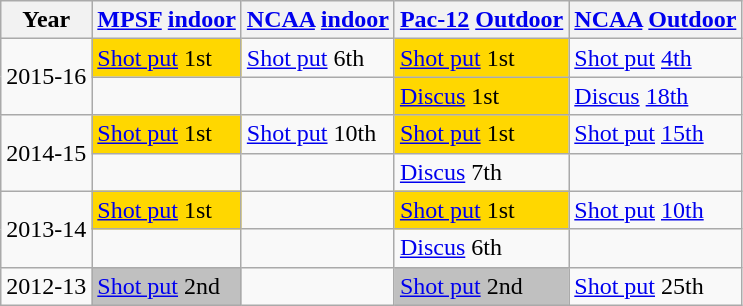<table class="wikitable sortable">
<tr>
<th>Year</th>
<th><a href='#'>MPSF</a> <a href='#'>indoor</a></th>
<th><a href='#'>NCAA</a> <a href='#'>indoor</a></th>
<th><a href='#'>Pac-12</a> <a href='#'>Outdoor</a></th>
<th><a href='#'>NCAA</a> <a href='#'>Outdoor</a></th>
</tr>
<tr>
<td rowspan=2>2015-16</td>
<td bgcolor=gold><a href='#'>Shot put</a>  1st</td>
<td><a href='#'>Shot put</a>  6th</td>
<td bgcolor=gold><a href='#'>Shot put</a>  1st</td>
<td><a href='#'>Shot put</a> <a href='#'> 4th</a></td>
</tr>
<tr>
<td></td>
<td></td>
<td bgcolor=gold><a href='#'>Discus</a>  1st</td>
<td><a href='#'>Discus</a> <a href='#'> 18th</a></td>
</tr>
<tr>
<td rowspan=2>2014-15</td>
<td bgcolor=gold><a href='#'>Shot put</a>  1st</td>
<td><a href='#'>Shot put</a>  10th</td>
<td bgcolor=gold><a href='#'>Shot put</a>  1st</td>
<td><a href='#'>Shot put</a> <a href='#'> 15th</a></td>
</tr>
<tr>
<td></td>
<td></td>
<td><a href='#'>Discus</a>  7th</td>
<td></td>
</tr>
<tr>
<td rowspan=2>2013-14</td>
<td bgcolor=gold><a href='#'>Shot put</a>  1st</td>
<td></td>
<td bgcolor=gold><a href='#'>Shot put</a>  1st</td>
<td><a href='#'>Shot put</a> <a href='#'> 10th</a></td>
</tr>
<tr>
<td></td>
<td></td>
<td><a href='#'>Discus</a>  6th</td>
<td></td>
</tr>
<tr>
<td>2012-13</td>
<td bgcolor=silver><a href='#'>Shot put</a>  2nd</td>
<td></td>
<td bgcolor=silver><a href='#'>Shot put</a>  2nd</td>
<td><a href='#'>Shot put</a>  25th</td>
</tr>
</table>
